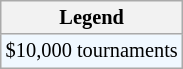<table class=wikitable style="font-size:85%">
<tr>
<th>Legend</th>
</tr>
<tr style="background:#f0f8ff;">
<td>$10,000 tournaments</td>
</tr>
</table>
